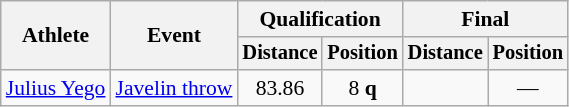<table class=wikitable style="font-size:90%">
<tr>
<th rowspan="2">Athlete</th>
<th rowspan="2">Event</th>
<th colspan="2">Qualification</th>
<th colspan="2">Final</th>
</tr>
<tr style="font-size:95%">
<th>Distance</th>
<th>Position</th>
<th>Distance</th>
<th>Position</th>
</tr>
<tr style=text-align:center>
<td style=text-align:left><a href='#'>Julius Yego</a></td>
<td style=text-align:left><a href='#'>Javelin throw</a></td>
<td>83.86</td>
<td>8 <strong>q</strong></td>
<td><strong></strong></td>
<td>—</td>
</tr>
</table>
